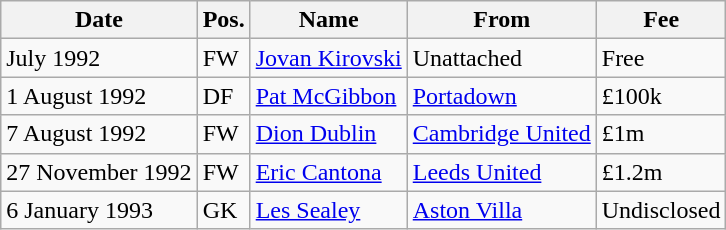<table class="wikitable">
<tr>
<th>Date</th>
<th>Pos.</th>
<th>Name</th>
<th>From</th>
<th>Fee</th>
</tr>
<tr>
<td>July 1992</td>
<td>FW</td>
<td> <a href='#'>Jovan Kirovski</a></td>
<td>Unattached</td>
<td>Free</td>
</tr>
<tr>
<td>1 August 1992</td>
<td>DF</td>
<td> <a href='#'>Pat McGibbon</a></td>
<td> <a href='#'>Portadown</a></td>
<td>£100k</td>
</tr>
<tr>
<td>7 August 1992</td>
<td>FW</td>
<td> <a href='#'>Dion Dublin</a></td>
<td> <a href='#'>Cambridge United</a></td>
<td>£1m</td>
</tr>
<tr>
<td>27 November 1992</td>
<td>FW</td>
<td> <a href='#'>Eric Cantona</a></td>
<td> <a href='#'>Leeds United</a></td>
<td>£1.2m</td>
</tr>
<tr>
<td>6 January 1993</td>
<td>GK</td>
<td> <a href='#'>Les Sealey</a></td>
<td> <a href='#'>Aston Villa</a></td>
<td>Undisclosed</td>
</tr>
</table>
